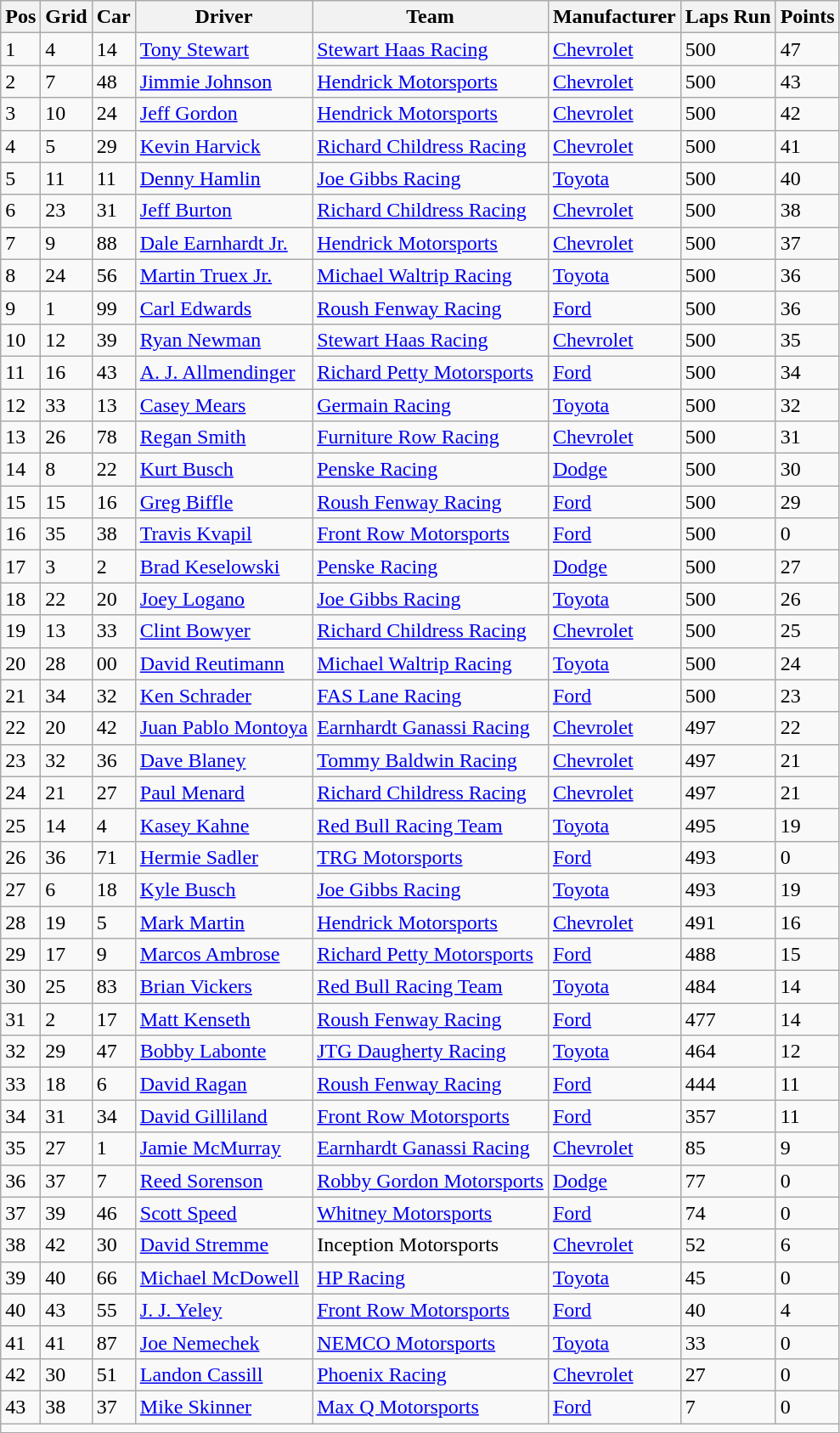<table class="sortable wikitable" border="1">
<tr>
<th>Pos</th>
<th>Grid</th>
<th>Car</th>
<th>Driver</th>
<th>Team</th>
<th>Manufacturer</th>
<th>Laps Run</th>
<th>Points</th>
</tr>
<tr>
<td>1</td>
<td>4</td>
<td>14</td>
<td><a href='#'>Tony Stewart</a></td>
<td><a href='#'>Stewart Haas Racing</a></td>
<td><a href='#'>Chevrolet</a></td>
<td>500</td>
<td>47</td>
</tr>
<tr>
<td>2</td>
<td>7</td>
<td>48</td>
<td><a href='#'>Jimmie Johnson</a></td>
<td><a href='#'>Hendrick Motorsports</a></td>
<td><a href='#'>Chevrolet</a></td>
<td>500</td>
<td>43</td>
</tr>
<tr>
<td>3</td>
<td>10</td>
<td>24</td>
<td><a href='#'>Jeff Gordon</a></td>
<td><a href='#'>Hendrick Motorsports</a></td>
<td><a href='#'>Chevrolet</a></td>
<td>500</td>
<td>42</td>
</tr>
<tr>
<td>4</td>
<td>5</td>
<td>29</td>
<td><a href='#'>Kevin Harvick</a></td>
<td><a href='#'>Richard Childress Racing</a></td>
<td><a href='#'>Chevrolet</a></td>
<td>500</td>
<td>41</td>
</tr>
<tr>
<td>5</td>
<td>11</td>
<td>11</td>
<td><a href='#'>Denny Hamlin</a></td>
<td><a href='#'>Joe Gibbs Racing</a></td>
<td><a href='#'>Toyota</a></td>
<td>500</td>
<td>40</td>
</tr>
<tr>
<td>6</td>
<td>23</td>
<td>31</td>
<td><a href='#'>Jeff Burton</a></td>
<td><a href='#'>Richard Childress Racing</a></td>
<td><a href='#'>Chevrolet</a></td>
<td>500</td>
<td>38</td>
</tr>
<tr>
<td>7</td>
<td>9</td>
<td>88</td>
<td><a href='#'>Dale Earnhardt Jr.</a></td>
<td><a href='#'>Hendrick Motorsports</a></td>
<td><a href='#'>Chevrolet</a></td>
<td>500</td>
<td>37</td>
</tr>
<tr>
<td>8</td>
<td>24</td>
<td>56</td>
<td><a href='#'>Martin Truex Jr.</a></td>
<td><a href='#'>Michael Waltrip Racing</a></td>
<td><a href='#'>Toyota</a></td>
<td>500</td>
<td>36</td>
</tr>
<tr>
<td>9</td>
<td>1</td>
<td>99</td>
<td><a href='#'>Carl Edwards</a></td>
<td><a href='#'>Roush Fenway Racing</a></td>
<td><a href='#'>Ford</a></td>
<td>500</td>
<td>36</td>
</tr>
<tr>
<td>10</td>
<td>12</td>
<td>39</td>
<td><a href='#'>Ryan Newman</a></td>
<td><a href='#'>Stewart Haas Racing</a></td>
<td><a href='#'>Chevrolet</a></td>
<td>500</td>
<td>35</td>
</tr>
<tr>
<td>11</td>
<td>16</td>
<td>43</td>
<td><a href='#'>A. J. Allmendinger</a></td>
<td><a href='#'>Richard Petty Motorsports</a></td>
<td><a href='#'>Ford</a></td>
<td>500</td>
<td>34</td>
</tr>
<tr>
<td>12</td>
<td>33</td>
<td>13</td>
<td><a href='#'>Casey Mears</a></td>
<td><a href='#'>Germain Racing</a></td>
<td><a href='#'>Toyota</a></td>
<td>500</td>
<td>32</td>
</tr>
<tr>
<td>13</td>
<td>26</td>
<td>78</td>
<td><a href='#'>Regan Smith</a></td>
<td><a href='#'>Furniture Row Racing</a></td>
<td><a href='#'>Chevrolet</a></td>
<td>500</td>
<td>31</td>
</tr>
<tr>
<td>14</td>
<td>8</td>
<td>22</td>
<td><a href='#'>Kurt Busch</a></td>
<td><a href='#'>Penske Racing</a></td>
<td><a href='#'>Dodge</a></td>
<td>500</td>
<td>30</td>
</tr>
<tr>
<td>15</td>
<td>15</td>
<td>16</td>
<td><a href='#'>Greg Biffle</a></td>
<td><a href='#'>Roush Fenway Racing</a></td>
<td><a href='#'>Ford</a></td>
<td>500</td>
<td>29</td>
</tr>
<tr>
<td>16</td>
<td>35</td>
<td>38</td>
<td><a href='#'>Travis Kvapil</a></td>
<td><a href='#'>Front Row Motorsports</a></td>
<td><a href='#'>Ford</a></td>
<td>500</td>
<td>0</td>
</tr>
<tr>
<td>17</td>
<td>3</td>
<td>2</td>
<td><a href='#'>Brad Keselowski</a></td>
<td><a href='#'>Penske Racing</a></td>
<td><a href='#'>Dodge</a></td>
<td>500</td>
<td>27</td>
</tr>
<tr>
<td>18</td>
<td>22</td>
<td>20</td>
<td><a href='#'>Joey Logano</a></td>
<td><a href='#'>Joe Gibbs Racing</a></td>
<td><a href='#'>Toyota</a></td>
<td>500</td>
<td>26</td>
</tr>
<tr>
<td>19</td>
<td>13</td>
<td>33</td>
<td><a href='#'>Clint Bowyer</a></td>
<td><a href='#'>Richard Childress Racing</a></td>
<td><a href='#'>Chevrolet</a></td>
<td>500</td>
<td>25</td>
</tr>
<tr>
<td>20</td>
<td>28</td>
<td>00</td>
<td><a href='#'>David Reutimann</a></td>
<td><a href='#'>Michael Waltrip Racing</a></td>
<td><a href='#'>Toyota</a></td>
<td>500</td>
<td>24</td>
</tr>
<tr>
<td>21</td>
<td>34</td>
<td>32</td>
<td><a href='#'>Ken Schrader</a></td>
<td><a href='#'>FAS Lane Racing</a></td>
<td><a href='#'>Ford</a></td>
<td>500</td>
<td>23</td>
</tr>
<tr>
<td>22</td>
<td>20</td>
<td>42</td>
<td><a href='#'>Juan Pablo Montoya</a></td>
<td><a href='#'>Earnhardt Ganassi Racing</a></td>
<td><a href='#'>Chevrolet</a></td>
<td>497</td>
<td>22</td>
</tr>
<tr>
<td>23</td>
<td>32</td>
<td>36</td>
<td><a href='#'>Dave Blaney</a></td>
<td><a href='#'>Tommy Baldwin Racing</a></td>
<td><a href='#'>Chevrolet</a></td>
<td>497</td>
<td>21</td>
</tr>
<tr>
<td>24</td>
<td>21</td>
<td>27</td>
<td><a href='#'>Paul Menard</a></td>
<td><a href='#'>Richard Childress Racing</a></td>
<td><a href='#'>Chevrolet</a></td>
<td>497</td>
<td>21</td>
</tr>
<tr>
<td>25</td>
<td>14</td>
<td>4</td>
<td><a href='#'>Kasey Kahne</a></td>
<td><a href='#'>Red Bull Racing Team</a></td>
<td><a href='#'>Toyota</a></td>
<td>495</td>
<td>19</td>
</tr>
<tr>
<td>26</td>
<td>36</td>
<td>71</td>
<td><a href='#'>Hermie Sadler</a></td>
<td><a href='#'>TRG Motorsports</a></td>
<td><a href='#'>Ford</a></td>
<td>493</td>
<td>0</td>
</tr>
<tr>
<td>27</td>
<td>6</td>
<td>18</td>
<td><a href='#'>Kyle Busch</a></td>
<td><a href='#'>Joe Gibbs Racing</a></td>
<td><a href='#'>Toyota</a></td>
<td>493</td>
<td>19</td>
</tr>
<tr>
<td>28</td>
<td>19</td>
<td>5</td>
<td><a href='#'>Mark Martin</a></td>
<td><a href='#'>Hendrick Motorsports</a></td>
<td><a href='#'>Chevrolet</a></td>
<td>491</td>
<td>16</td>
</tr>
<tr>
<td>29</td>
<td>17</td>
<td>9</td>
<td><a href='#'>Marcos Ambrose</a></td>
<td><a href='#'>Richard Petty Motorsports</a></td>
<td><a href='#'>Ford</a></td>
<td>488</td>
<td>15</td>
</tr>
<tr>
<td>30</td>
<td>25</td>
<td>83</td>
<td><a href='#'>Brian Vickers</a></td>
<td><a href='#'>Red Bull Racing Team</a></td>
<td><a href='#'>Toyota</a></td>
<td>484</td>
<td>14</td>
</tr>
<tr>
<td>31</td>
<td>2</td>
<td>17</td>
<td><a href='#'>Matt Kenseth</a></td>
<td><a href='#'>Roush Fenway Racing</a></td>
<td><a href='#'>Ford</a></td>
<td>477</td>
<td>14</td>
</tr>
<tr>
<td>32</td>
<td>29</td>
<td>47</td>
<td><a href='#'>Bobby Labonte</a></td>
<td><a href='#'>JTG Daugherty Racing</a></td>
<td><a href='#'>Toyota</a></td>
<td>464</td>
<td>12</td>
</tr>
<tr>
<td>33</td>
<td>18</td>
<td>6</td>
<td><a href='#'>David Ragan</a></td>
<td><a href='#'>Roush Fenway Racing</a></td>
<td><a href='#'>Ford</a></td>
<td>444</td>
<td>11</td>
</tr>
<tr>
<td>34</td>
<td>31</td>
<td>34</td>
<td><a href='#'>David Gilliland</a></td>
<td><a href='#'>Front Row Motorsports</a></td>
<td><a href='#'>Ford</a></td>
<td>357</td>
<td>11</td>
</tr>
<tr>
<td>35</td>
<td>27</td>
<td>1</td>
<td><a href='#'>Jamie McMurray</a></td>
<td><a href='#'>Earnhardt Ganassi Racing</a></td>
<td><a href='#'>Chevrolet</a></td>
<td>85</td>
<td>9</td>
</tr>
<tr>
<td>36</td>
<td>37</td>
<td>7</td>
<td><a href='#'>Reed Sorenson</a></td>
<td><a href='#'>Robby Gordon Motorsports</a></td>
<td><a href='#'>Dodge</a></td>
<td>77</td>
<td>0</td>
</tr>
<tr>
<td>37</td>
<td>39</td>
<td>46</td>
<td><a href='#'>Scott Speed</a></td>
<td><a href='#'>Whitney Motorsports</a></td>
<td><a href='#'>Ford</a></td>
<td>74</td>
<td>0</td>
</tr>
<tr>
<td>38</td>
<td>42</td>
<td>30</td>
<td><a href='#'>David Stremme</a></td>
<td>Inception Motorsports</td>
<td><a href='#'>Chevrolet</a></td>
<td>52</td>
<td>6</td>
</tr>
<tr>
<td>39</td>
<td>40</td>
<td>66</td>
<td><a href='#'>Michael McDowell</a></td>
<td><a href='#'>HP Racing</a></td>
<td><a href='#'>Toyota</a></td>
<td>45</td>
<td>0</td>
</tr>
<tr>
<td>40</td>
<td>43</td>
<td>55</td>
<td><a href='#'>J. J. Yeley</a></td>
<td><a href='#'>Front Row Motorsports</a></td>
<td><a href='#'>Ford</a></td>
<td>40</td>
<td>4</td>
</tr>
<tr>
<td>41</td>
<td>41</td>
<td>87</td>
<td><a href='#'>Joe Nemechek</a></td>
<td><a href='#'>NEMCO Motorsports</a></td>
<td><a href='#'>Toyota</a></td>
<td>33</td>
<td>0</td>
</tr>
<tr>
<td>42</td>
<td>30</td>
<td>51</td>
<td><a href='#'>Landon Cassill</a></td>
<td><a href='#'>Phoenix Racing</a></td>
<td><a href='#'>Chevrolet</a></td>
<td>27</td>
<td>0</td>
</tr>
<tr>
<td>43</td>
<td>38</td>
<td>37</td>
<td><a href='#'>Mike Skinner</a></td>
<td><a href='#'>Max Q Motorsports</a></td>
<td><a href='#'>Ford</a></td>
<td>7</td>
<td>0</td>
</tr>
<tr class="sortbottom">
<td colspan="9"></td>
</tr>
</table>
